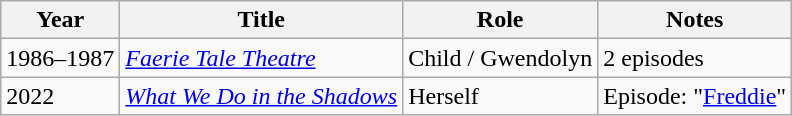<table class="wikitable">
<tr>
<th>Year</th>
<th>Title</th>
<th>Role</th>
<th>Notes</th>
</tr>
<tr>
<td>1986–1987</td>
<td><em><a href='#'>Faerie Tale Theatre</a></em></td>
<td>Child / Gwendolyn</td>
<td>2 episodes</td>
</tr>
<tr>
<td>2022</td>
<td><em><a href='#'>What We Do in the Shadows</a></em></td>
<td>Herself</td>
<td>Episode: "<a href='#'>Freddie</a>"</td>
</tr>
</table>
